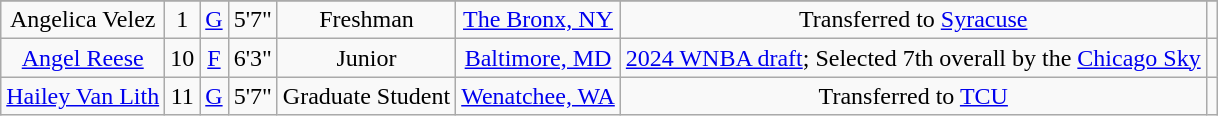<table class="wikitable sortable" style="text-align: center">
<tr align=center>
</tr>
<tr>
<td>Angelica Velez</td>
<td>1</td>
<td><a href='#'>G</a></td>
<td>5'7"</td>
<td>Freshman</td>
<td><a href='#'>The Bronx, NY</a></td>
<td>Transferred to <a href='#'>Syracuse</a></td>
<td></td>
</tr>
<tr>
<td><a href='#'>Angel Reese</a></td>
<td>10</td>
<td><a href='#'>F</a></td>
<td>6'3"</td>
<td>Junior</td>
<td><a href='#'>Baltimore, MD</a></td>
<td><a href='#'>2024 WNBA draft</a>; Selected 7th overall by the <a href='#'>Chicago Sky</a></td>
</tr>
<tr>
<td><a href='#'>Hailey Van Lith</a></td>
<td>11</td>
<td><a href='#'>G</a></td>
<td>5'7"</td>
<td>Graduate Student</td>
<td><a href='#'>Wenatchee, WA</a></td>
<td>Transferred to <a href='#'>TCU</a></td>
<td></td>
</tr>
</table>
